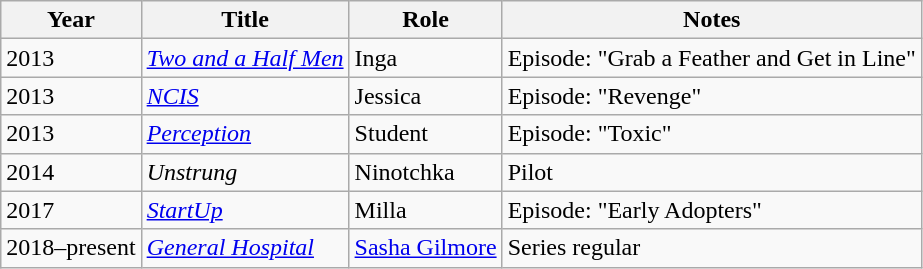<table class="wikitable sortable">
<tr>
<th>Year</th>
<th>Title</th>
<th>Role</th>
<th class="unsortable">Notes</th>
</tr>
<tr>
<td>2013</td>
<td><em><a href='#'>Two and a Half Men</a></em></td>
<td>Inga</td>
<td>Episode: "Grab a Feather and Get in Line"</td>
</tr>
<tr>
<td>2013</td>
<td><em><a href='#'>NCIS</a></em></td>
<td>Jessica</td>
<td>Episode: "Revenge"</td>
</tr>
<tr>
<td>2013</td>
<td><em><a href='#'>Perception</a></em></td>
<td>Student</td>
<td>Episode: "Toxic"</td>
</tr>
<tr>
<td>2014</td>
<td><em>Unstrung</em></td>
<td>Ninotchka</td>
<td>Pilot</td>
</tr>
<tr>
<td>2017</td>
<td><em><a href='#'>StartUp</a></em></td>
<td>Milla</td>
<td>Episode: "Early Adopters"</td>
</tr>
<tr>
<td>2018–present</td>
<td><em><a href='#'>General Hospital</a></em></td>
<td><a href='#'>Sasha Gilmore</a></td>
<td>Series regular</td>
</tr>
</table>
